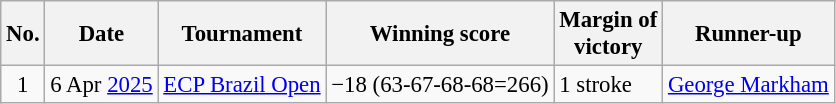<table class="wikitable" style="font-size:95%;">
<tr>
<th>No.</th>
<th>Date</th>
<th>Tournament</th>
<th>Winning score</th>
<th>Margin of<br>victory</th>
<th>Runner-up</th>
</tr>
<tr>
<td align=center>1</td>
<td align=right>6 Apr <a href='#'>2025</a></td>
<td><a href='#'>ECP Brazil Open</a></td>
<td>−18 (63-67-68-68=266)</td>
<td>1 stroke</td>
<td> <a href='#'>George Markham</a></td>
</tr>
</table>
